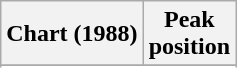<table class="wikitable plainrowheaders sortable">
<tr>
<th scope="col">Chart (1988)</th>
<th scope="col">Peak<br> position</th>
</tr>
<tr>
</tr>
<tr>
</tr>
</table>
